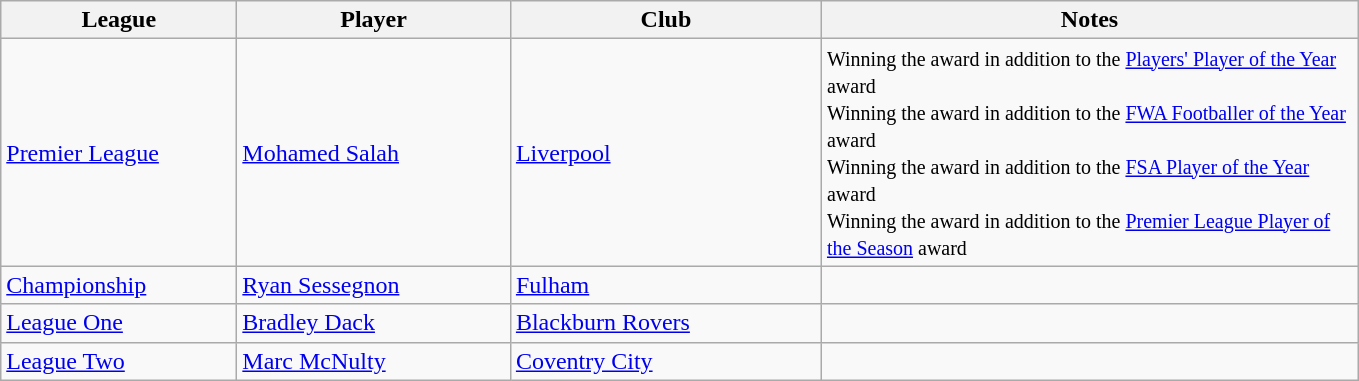<table class="wikitable">
<tr>
<th>League</th>
<th>Player</th>
<th>Club</th>
<th width="350px">Notes</th>
</tr>
<tr>
<td width="150px"><a href='#'>Premier League</a></td>
<td width="175px"> <a href='#'>Mohamed Salah</a></td>
<td width="200px"><a href='#'>Liverpool</a></td>
<td><small>Winning the award in addition to the <a href='#'>Players' Player of the Year</a> award<br>Winning the award in addition to the <a href='#'>FWA Footballer of the Year</a> award<br>Winning the award in addition to the <a href='#'>FSA Player of the Year</a> award<br>Winning the award in addition to the <a href='#'>Premier League Player of the Season</a> award</small><br></td>
</tr>
<tr>
<td><a href='#'>Championship</a></td>
<td> <a href='#'>Ryan Sessegnon</a></td>
<td><a href='#'>Fulham</a></td>
<td></td>
</tr>
<tr>
<td><a href='#'>League One</a></td>
<td> <a href='#'>Bradley Dack</a></td>
<td><a href='#'>Blackburn Rovers</a></td>
<td></td>
</tr>
<tr>
<td><a href='#'>League Two</a></td>
<td> <a href='#'>Marc McNulty</a></td>
<td><a href='#'>Coventry City</a></td>
<td></td>
</tr>
</table>
